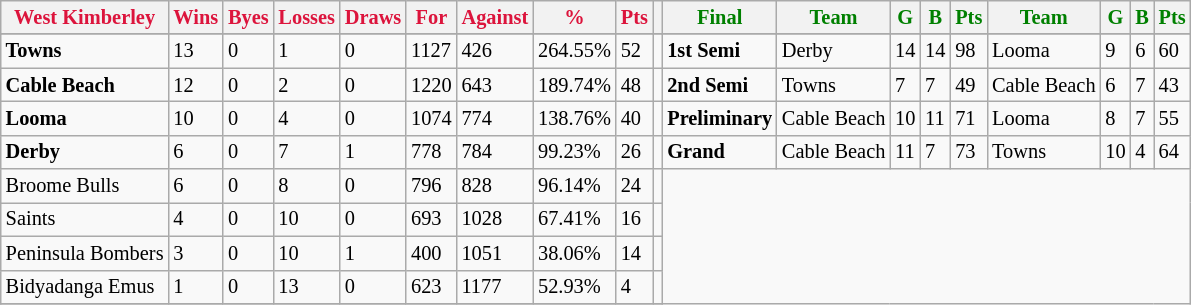<table style="font-size: 85%; text-align: left;" class="wikitable">
<tr>
<th style="color:crimson">West Kimberley</th>
<th style="color:crimson">Wins</th>
<th style="color:crimson">Byes</th>
<th style="color:crimson">Losses</th>
<th style="color:crimson">Draws</th>
<th style="color:crimson">For</th>
<th style="color:crimson">Against</th>
<th style="color:crimson">%</th>
<th style="color:crimson">Pts</th>
<th></th>
<th style="color:green">Final</th>
<th style="color:green">Team</th>
<th style="color:green">G</th>
<th style="color:green">B</th>
<th style="color:green">Pts</th>
<th style="color:green">Team</th>
<th style="color:green">G</th>
<th style="color:green">B</th>
<th style="color:green">Pts</th>
</tr>
<tr>
</tr>
<tr>
</tr>
<tr>
<td><strong>	Towns	</strong></td>
<td>13</td>
<td>0</td>
<td>1</td>
<td>0</td>
<td>1127</td>
<td>426</td>
<td>264.55%</td>
<td>52</td>
<td></td>
<td><strong>1st Semi</strong></td>
<td>Derby</td>
<td>14</td>
<td>14</td>
<td>98</td>
<td>Looma</td>
<td>9</td>
<td>6</td>
<td>60</td>
</tr>
<tr>
<td><strong>	Cable Beach	</strong></td>
<td>12</td>
<td>0</td>
<td>2</td>
<td>0</td>
<td>1220</td>
<td>643</td>
<td>189.74%</td>
<td>48</td>
<td></td>
<td><strong>2nd Semi</strong></td>
<td>Towns</td>
<td>7</td>
<td>7</td>
<td>49</td>
<td>Cable Beach</td>
<td>6</td>
<td>7</td>
<td>43</td>
</tr>
<tr>
<td><strong>	Looma	</strong></td>
<td>10</td>
<td>0</td>
<td>4</td>
<td>0</td>
<td>1074</td>
<td>774</td>
<td>138.76%</td>
<td>40</td>
<td></td>
<td><strong>Preliminary</strong></td>
<td>Cable Beach</td>
<td>10</td>
<td>11</td>
<td>71</td>
<td>Looma</td>
<td>8</td>
<td>7</td>
<td>55</td>
</tr>
<tr>
<td><strong>	Derby	</strong></td>
<td>6</td>
<td>0</td>
<td>7</td>
<td>1</td>
<td>778</td>
<td>784</td>
<td>99.23%</td>
<td>26</td>
<td></td>
<td><strong>Grand</strong></td>
<td>Cable Beach</td>
<td>11</td>
<td>7</td>
<td>73</td>
<td>Towns</td>
<td>10</td>
<td>4</td>
<td>64</td>
</tr>
<tr>
<td>Broome Bulls</td>
<td>6</td>
<td>0</td>
<td>8</td>
<td>0</td>
<td>796</td>
<td>828</td>
<td>96.14%</td>
<td>24</td>
<td></td>
</tr>
<tr>
<td>Saints</td>
<td>4</td>
<td>0</td>
<td>10</td>
<td>0</td>
<td>693</td>
<td>1028</td>
<td>67.41%</td>
<td>16</td>
<td></td>
</tr>
<tr>
<td>Peninsula Bombers</td>
<td>3</td>
<td>0</td>
<td>10</td>
<td>1</td>
<td>400</td>
<td>1051</td>
<td>38.06%</td>
<td>14</td>
<td></td>
</tr>
<tr>
<td>Bidyadanga Emus</td>
<td>1</td>
<td>0</td>
<td>13</td>
<td>0</td>
<td>623</td>
<td>1177</td>
<td>52.93%</td>
<td>4</td>
<td></td>
</tr>
<tr>
</tr>
</table>
